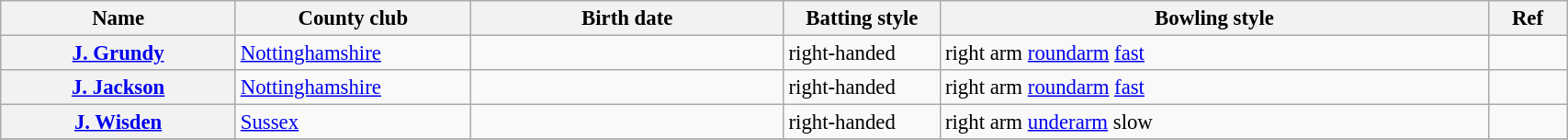<table class="wikitable plainrowheaders" style="font-size:95%; width:90%;">
<tr>
<th scope="col" width="15%">Name</th>
<th scope="col" width="15%">County club</th>
<th scope="col" width="20%">Birth date</th>
<th scope="col" width="10%">Batting style</th>
<th scope="col" width="35%">Bowling style</th>
<th scope="col" width="5%">Ref</th>
</tr>
<tr>
<th scope="row"><a href='#'>J. Grundy</a></th>
<td><a href='#'>Nottinghamshire</a></td>
<td></td>
<td>right-handed</td>
<td>right arm <a href='#'>roundarm</a> <a href='#'>fast</a></td>
<td></td>
</tr>
<tr>
<th scope="row"><a href='#'>J. Jackson</a></th>
<td><a href='#'>Nottinghamshire</a></td>
<td></td>
<td>right-handed</td>
<td>right arm <a href='#'>roundarm</a> <a href='#'>fast</a></td>
<td></td>
</tr>
<tr>
<th scope="row"><a href='#'>J. Wisden</a></th>
<td><a href='#'>Sussex</a></td>
<td></td>
<td>right-handed</td>
<td>right arm <a href='#'>underarm</a> slow</td>
<td></td>
</tr>
<tr>
</tr>
</table>
